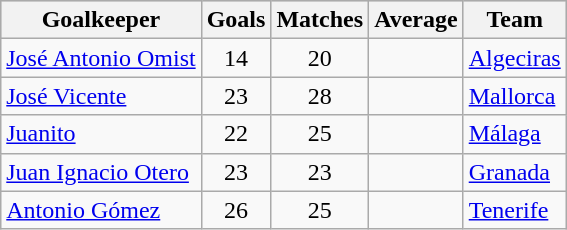<table class="wikitable sortable" class="wikitable">
<tr style="background:#ccc; text-align:center;">
<th>Goalkeeper</th>
<th>Goals</th>
<th>Matches</th>
<th>Average</th>
<th>Team</th>
</tr>
<tr>
<td> <a href='#'>José Antonio Omist</a></td>
<td style="text-align:center;">14</td>
<td style="text-align:center;">20</td>
<td style="text-align:center;"></td>
<td><a href='#'>Algeciras</a></td>
</tr>
<tr>
<td> <a href='#'>José Vicente</a></td>
<td style="text-align:center;">23</td>
<td style="text-align:center;">28</td>
<td style="text-align:center;"></td>
<td><a href='#'>Mallorca</a></td>
</tr>
<tr>
<td> <a href='#'>Juanito</a></td>
<td style="text-align:center;">22</td>
<td style="text-align:center;">25</td>
<td style="text-align:center;"></td>
<td><a href='#'>Málaga</a></td>
</tr>
<tr>
<td> <a href='#'>Juan Ignacio Otero</a></td>
<td style="text-align:center;">23</td>
<td style="text-align:center;">23</td>
<td style="text-align:center;"></td>
<td><a href='#'>Granada</a></td>
</tr>
<tr>
<td> <a href='#'>Antonio Gómez</a></td>
<td style="text-align:center;">26</td>
<td style="text-align:center;">25</td>
<td style="text-align:center;"></td>
<td><a href='#'>Tenerife</a></td>
</tr>
</table>
